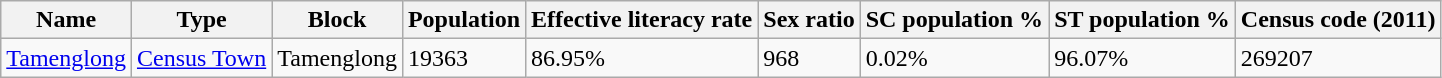<table class="wikitable sortable">
<tr>
<th>Name</th>
<th>Type</th>
<th>Block</th>
<th>Population</th>
<th>Effective literacy rate</th>
<th>Sex ratio</th>
<th>SC population %</th>
<th>ST population %</th>
<th>Census code (2011)</th>
</tr>
<tr>
<td><a href='#'>Tamenglong</a></td>
<td><a href='#'>Census Town</a></td>
<td>Tamenglong</td>
<td>19363</td>
<td>86.95%</td>
<td>968</td>
<td>0.02%</td>
<td>96.07%</td>
<td>269207</td>
</tr>
</table>
